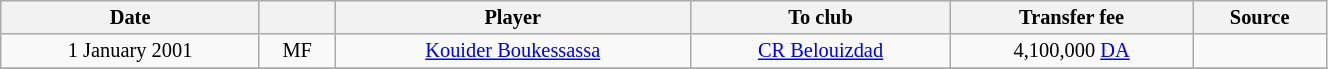<table class="wikitable sortable" style="width:70%; text-align:center; font-size:85%; text-align:centre;">
<tr>
<th>Date</th>
<th></th>
<th>Player</th>
<th>To club</th>
<th>Transfer fee</th>
<th>Source</th>
</tr>
<tr>
<td>1 January 2001</td>
<td>MF</td>
<td> <a href='#'>Kouider Boukessassa</a></td>
<td><a href='#'>CR Belouizdad</a></td>
<td>4,100,000 <a href='#'>DA</a></td>
<td></td>
</tr>
<tr>
</tr>
</table>
